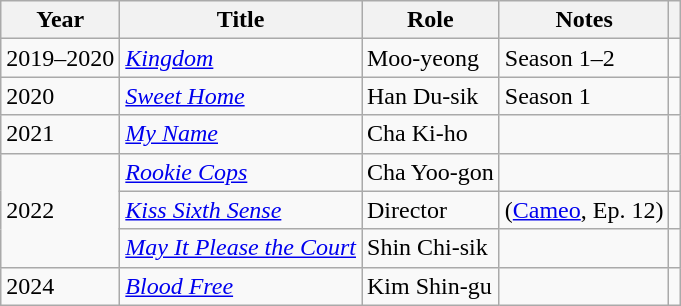<table class="wikitable sortable">
<tr>
<th>Year</th>
<th>Title</th>
<th>Role</th>
<th>Notes</th>
<th scope="col" class="unsortable"></th>
</tr>
<tr>
<td>2019–2020</td>
<td><em><a href='#'>Kingdom</a></em></td>
<td>Moo-yeong</td>
<td>Season 1–2</td>
<td></td>
</tr>
<tr>
<td>2020</td>
<td><em><a href='#'>Sweet Home</a></em></td>
<td>Han Du-sik</td>
<td>Season 1</td>
<td></td>
</tr>
<tr>
<td>2021</td>
<td><em><a href='#'>My Name</a></em></td>
<td>Cha Ki-ho</td>
<td></td>
<td></td>
</tr>
<tr>
<td rowspan="3">2022</td>
<td><em><a href='#'>Rookie Cops</a></em></td>
<td>Cha Yoo-gon</td>
<td></td>
<td></td>
</tr>
<tr>
<td><em><a href='#'>Kiss Sixth Sense</a></em></td>
<td>Director</td>
<td>(<a href='#'>Cameo</a>, Ep. 12)</td>
<td></td>
</tr>
<tr>
<td><em><a href='#'>May It Please the Court</a></em></td>
<td>Shin Chi-sik</td>
<td></td>
<td></td>
</tr>
<tr>
<td>2024</td>
<td><em><a href='#'>Blood Free</a></em></td>
<td>Kim Shin-gu</td>
<td></td>
<td></td>
</tr>
</table>
